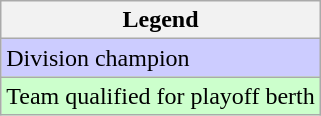<table class="wikitable">
<tr>
<th>Legend</th>
</tr>
<tr style="background:#ccf;">
<td>Division champion</td>
</tr>
<tr style="background:#cfc;">
<td>Team qualified for playoff berth</td>
</tr>
</table>
